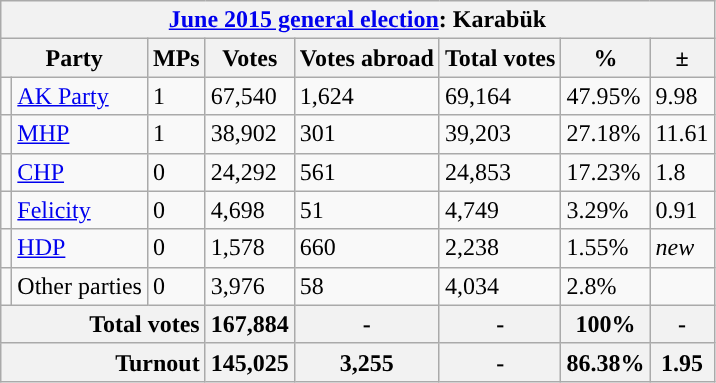<table class="wikitable sortable">
<tr>
<th colspan="8"><a href='#'>June 2015 general election</a>: Karabük</th>
</tr>
<tr>
<th colspan="2">Party</th>
<th>MPs</th>
<th>Votes</th>
<th>Votes abroad</th>
<th>Total votes</th>
<th>%</th>
<th>±</th>
</tr>
<tr>
<td style="background:"></td>
<td><a href='#'>AK Party</a></td>
<td>1</td>
<td>67,540</td>
<td>1,624</td>
<td>69,164</td>
<td>47.95%</td>
<td>9.98</td>
</tr>
<tr>
<td style="background:"></td>
<td><a href='#'>MHP</a></td>
<td>1</td>
<td>38,902</td>
<td>301</td>
<td>39,203</td>
<td>27.18%</td>
<td>11.61</td>
</tr>
<tr>
<td style="background:"></td>
<td><a href='#'>CHP</a></td>
<td>0</td>
<td>24,292</td>
<td>561</td>
<td>24,853</td>
<td>17.23%</td>
<td>1.8</td>
</tr>
<tr>
<td style="background:"></td>
<td><a href='#'>Felicity</a></td>
<td>0</td>
<td>4,698</td>
<td>51</td>
<td>4,749</td>
<td>3.29%</td>
<td>0.91</td>
</tr>
<tr>
<td style="background:"></td>
<td><a href='#'>HDP</a></td>
<td>0</td>
<td>1,578</td>
<td>660</td>
<td>2,238</td>
<td>1.55%</td>
<td><em>new</em></td>
</tr>
<tr>
<td style="background:"></td>
<td>Other parties</td>
<td>0</td>
<td>3,976</td>
<td>58</td>
<td>4,034</td>
<td>2.8%</td>
<td></td>
</tr>
<tr>
<th colspan="3" style="text-align:right">Total votes</th>
<th>167,884</th>
<th>-</th>
<th>-</th>
<th>100%</th>
<th>-</th>
</tr>
<tr>
<th colspan="3" style="text-align:right">Turnout</th>
<th>145,025</th>
<th>3,255</th>
<th>-</th>
<th>86.38%</th>
<th>1.95</th>
</tr>
</table>
